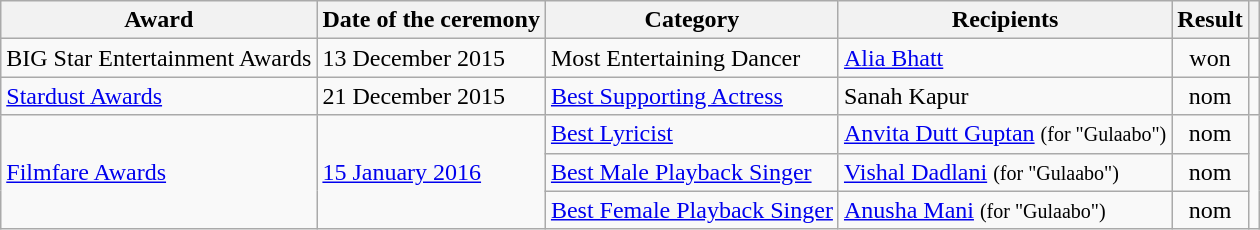<table class="wikitable plainrowheaders sortable">
<tr>
<th scope="col">Award</th>
<th scope="col">Date of the ceremony</th>
<th scope="col">Category</th>
<th scope="col">Recipients</th>
<th scope="col">Result</th>
<th class="unsortable" scope="col"></th>
</tr>
<tr>
<td>BIG Star Entertainment Awards</td>
<td>13 December 2015</td>
<td>Most Entertaining Dancer</td>
<td><a href='#'>Alia Bhatt</a></td>
<td align="center">won</td>
<td></td>
</tr>
<tr>
<td><a href='#'>Stardust Awards</a></td>
<td>21 December 2015</td>
<td><a href='#'>Best Supporting Actress</a></td>
<td>Sanah Kapur</td>
<td align="center">nom</td>
<td></td>
</tr>
<tr>
<td rowspan="3" scope="row"><a href='#'>Filmfare Awards</a></td>
<td rowspan="3"><a href='#'>15 January 2016</a></td>
<td><a href='#'>Best Lyricist</a></td>
<td><a href='#'>Anvita Dutt Guptan</a> <small>(for "Gulaabo")</small></td>
<td align="center">nom</td>
<td rowspan="3"></td>
</tr>
<tr>
<td><a href='#'>Best Male Playback Singer</a></td>
<td><a href='#'>Vishal Dadlani</a> <small>(for "Gulaabo")</small></td>
<td align="center">nom</td>
</tr>
<tr>
<td><a href='#'>Best Female Playback Singer</a></td>
<td><a href='#'>Anusha Mani</a> <small>(for "Gulaabo")</small></td>
<td align="center">nom</td>
</tr>
</table>
